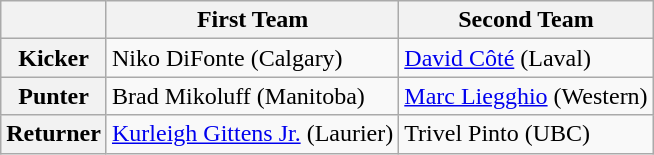<table class="wikitable">
<tr>
<th></th>
<th>First Team</th>
<th>Second Team</th>
</tr>
<tr>
<th>Kicker</th>
<td>Niko DiFonte (Calgary)</td>
<td><a href='#'>David Côté</a> (Laval)</td>
</tr>
<tr>
<th>Punter</th>
<td>Brad Mikoluff (Manitoba)</td>
<td><a href='#'>Marc Liegghio</a> (Western)</td>
</tr>
<tr>
<th>Returner</th>
<td><a href='#'>Kurleigh Gittens Jr.</a> (Laurier)</td>
<td>Trivel Pinto (UBC)</td>
</tr>
</table>
